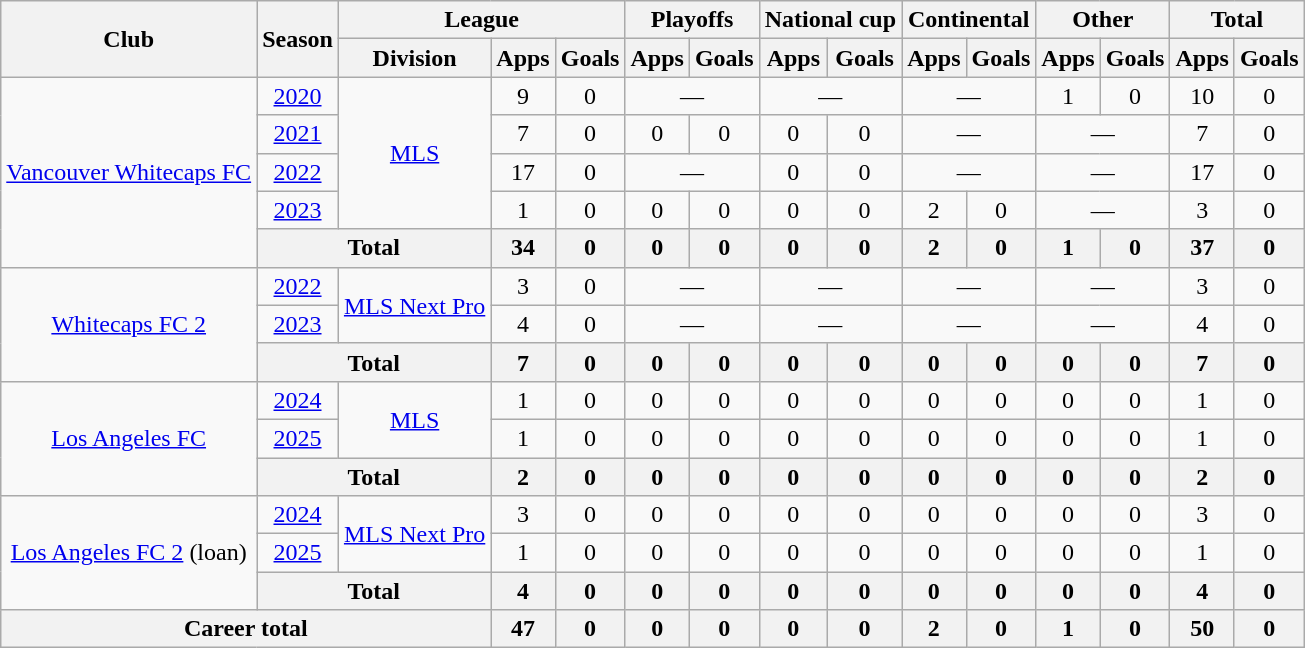<table class="wikitable" style="text-align:center;">
<tr>
<th rowspan="2">Club</th>
<th rowspan="2">Season</th>
<th colspan="3">League</th>
<th colspan="2">Playoffs</th>
<th colspan="2">National cup</th>
<th colspan="2">Continental</th>
<th colspan="2">Other</th>
<th colspan="2">Total</th>
</tr>
<tr>
<th>Division</th>
<th>Apps</th>
<th>Goals</th>
<th>Apps</th>
<th>Goals</th>
<th>Apps</th>
<th>Goals</th>
<th>Apps</th>
<th>Goals</th>
<th>Apps</th>
<th>Goals</th>
<th>Apps</th>
<th>Goals</th>
</tr>
<tr>
<td rowspan="5"><a href='#'>Vancouver Whitecaps FC</a></td>
<td><a href='#'>2020</a></td>
<td rowspan="4"><a href='#'>MLS</a></td>
<td>9</td>
<td>0</td>
<td colspan="2">—</td>
<td colspan="2">—</td>
<td colspan="2">—</td>
<td>1</td>
<td>0</td>
<td>10</td>
<td>0</td>
</tr>
<tr>
<td><a href='#'>2021</a></td>
<td>7</td>
<td>0</td>
<td>0</td>
<td>0</td>
<td>0</td>
<td>0</td>
<td colspan="2">—</td>
<td colspan="2">—</td>
<td>7</td>
<td>0</td>
</tr>
<tr>
<td><a href='#'>2022</a></td>
<td>17</td>
<td>0</td>
<td colspan="2">—</td>
<td>0</td>
<td>0</td>
<td colspan="2">—</td>
<td colspan="2">—</td>
<td>17</td>
<td>0</td>
</tr>
<tr>
<td><a href='#'>2023</a></td>
<td>1</td>
<td>0</td>
<td>0</td>
<td>0</td>
<td>0</td>
<td>0</td>
<td>2</td>
<td>0</td>
<td colspan="2">—</td>
<td>3</td>
<td>0</td>
</tr>
<tr>
<th colspan="2">Total</th>
<th>34</th>
<th>0</th>
<th>0</th>
<th>0</th>
<th>0</th>
<th>0</th>
<th>2</th>
<th>0</th>
<th>1</th>
<th>0</th>
<th>37</th>
<th>0</th>
</tr>
<tr>
<td rowspan="3"><a href='#'>Whitecaps FC 2</a></td>
<td><a href='#'>2022</a></td>
<td rowspan="2"><a href='#'>MLS Next Pro</a></td>
<td>3</td>
<td>0</td>
<td colspan="2">—</td>
<td colspan="2">—</td>
<td colspan="2">—</td>
<td colspan="2">—</td>
<td>3</td>
<td>0</td>
</tr>
<tr>
<td><a href='#'>2023</a></td>
<td>4</td>
<td>0</td>
<td colspan="2">—</td>
<td colspan="2">—</td>
<td colspan="2">—</td>
<td colspan="2">—</td>
<td>4</td>
<td>0</td>
</tr>
<tr>
<th colspan="2">Total</th>
<th>7</th>
<th>0</th>
<th>0</th>
<th>0</th>
<th>0</th>
<th>0</th>
<th>0</th>
<th>0</th>
<th>0</th>
<th>0</th>
<th>7</th>
<th>0</th>
</tr>
<tr>
<td rowspan="3"><a href='#'>Los Angeles FC</a></td>
<td><a href='#'>2024</a></td>
<td rowspan="2"><a href='#'>MLS</a></td>
<td>1</td>
<td>0</td>
<td>0</td>
<td>0</td>
<td>0</td>
<td>0</td>
<td>0</td>
<td>0</td>
<td>0</td>
<td>0</td>
<td>1</td>
<td>0</td>
</tr>
<tr>
<td><a href='#'>2025</a></td>
<td>1</td>
<td>0</td>
<td>0</td>
<td>0</td>
<td>0</td>
<td>0</td>
<td>0</td>
<td>0</td>
<td>0</td>
<td>0</td>
<td>1</td>
<td>0</td>
</tr>
<tr>
<th colspan="2">Total</th>
<th>2</th>
<th>0</th>
<th>0</th>
<th>0</th>
<th>0</th>
<th>0</th>
<th>0</th>
<th>0</th>
<th>0</th>
<th>0</th>
<th>2</th>
<th>0</th>
</tr>
<tr>
<td rowspan="3"><a href='#'>Los Angeles FC 2</a> (loan)</td>
<td><a href='#'>2024</a></td>
<td rowspan="2"><a href='#'>MLS Next Pro</a></td>
<td>3</td>
<td>0</td>
<td>0</td>
<td>0</td>
<td>0</td>
<td>0</td>
<td>0</td>
<td>0</td>
<td>0</td>
<td>0</td>
<td>3</td>
<td>0</td>
</tr>
<tr>
<td><a href='#'>2025</a></td>
<td>1</td>
<td>0</td>
<td>0</td>
<td>0</td>
<td>0</td>
<td>0</td>
<td>0</td>
<td>0</td>
<td>0</td>
<td>0</td>
<td>1</td>
<td>0</td>
</tr>
<tr>
<th colspan="2">Total</th>
<th>4</th>
<th>0</th>
<th>0</th>
<th>0</th>
<th>0</th>
<th>0</th>
<th>0</th>
<th>0</th>
<th>0</th>
<th>0</th>
<th>4</th>
<th>0</th>
</tr>
<tr>
<th colspan="3">Career total</th>
<th>47</th>
<th>0</th>
<th>0</th>
<th>0</th>
<th>0</th>
<th>0</th>
<th>2</th>
<th>0</th>
<th>1</th>
<th>0</th>
<th>50</th>
<th>0</th>
</tr>
</table>
